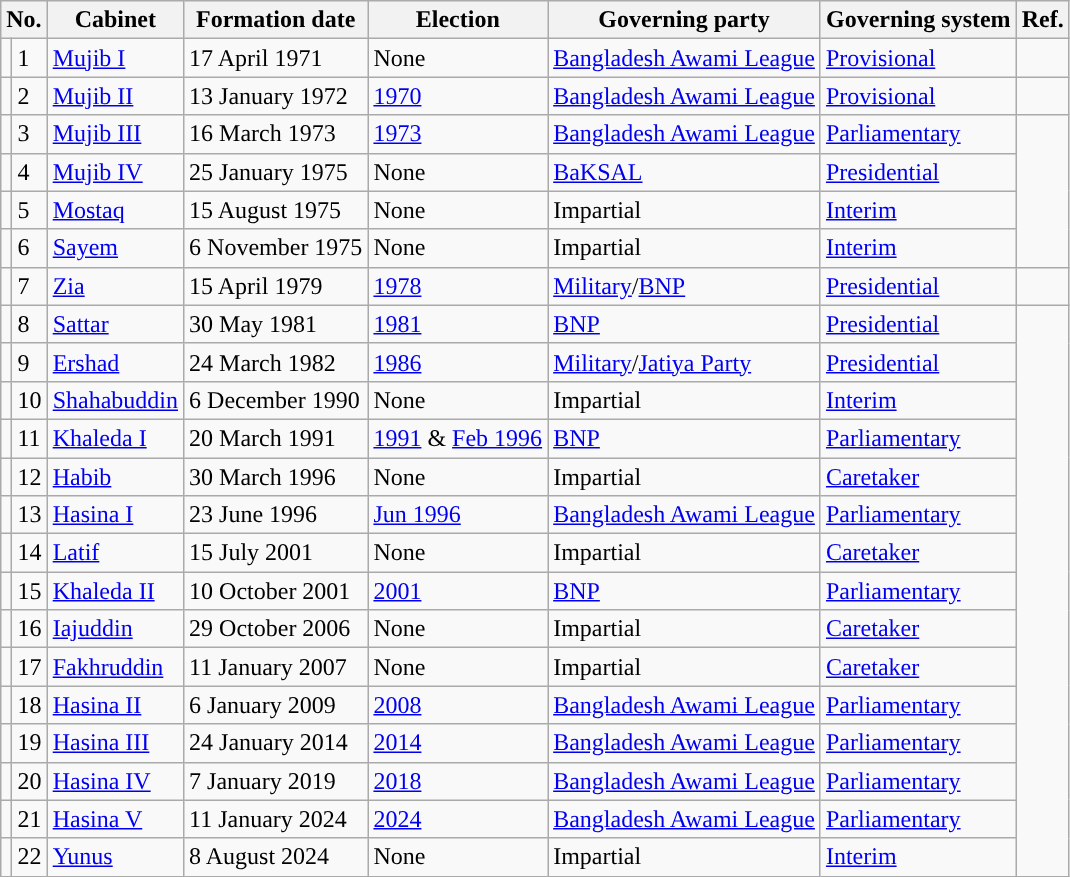<table class="wikitable sortable">
<tr>
<th colspan=2>No.</th>
<th>Cabinet</th>
<th>Formation date</th>
<th>Election</th>
<th>Governing party</th>
<th>Governing system</th>
<th>Ref.</th>
</tr>
<tr>
<td align=center style="background-color:"></td>
<td>1</td>
<td><a href='#'>Mujib I</a></td>
<td>17 April 1971</td>
<td>None</td>
<td><a href='#'>Bangladesh Awami League</a></td>
<td><a href='#'>Provisional</a></td>
</tr>
<tr>
<td align=center style="background-color:"></td>
<td>2</td>
<td><a href='#'>Mujib II</a></td>
<td>13 January 1972</td>
<td><a href='#'>1970</a></td>
<td><a href='#'>Bangladesh Awami League</a></td>
<td><a href='#'>Provisional</a></td>
<td></td>
</tr>
<tr>
<td align=center style="background-color:"></td>
<td>3</td>
<td><a href='#'>Mujib III</a></td>
<td>16 March 1973</td>
<td><a href='#'>1973</a></td>
<td><a href='#'>Bangladesh Awami League</a></td>
<td><a href='#'>Parliamentary</a></td>
</tr>
<tr>
<td align=center style="background-color:"></td>
<td>4</td>
<td><a href='#'>Mujib IV</a></td>
<td>25 January 1975</td>
<td>None</td>
<td><a href='#'>BaKSAL</a></td>
<td><a href='#'>Presidential</a></td>
</tr>
<tr>
<td align=center style="background-color:"></td>
<td>5</td>
<td><a href='#'>Mostaq</a></td>
<td>15 August 1975</td>
<td>None</td>
<td>Impartial</td>
<td><a href='#'>Interim</a></td>
</tr>
<tr>
<td align=center style="background-color:"></td>
<td>6</td>
<td><a href='#'>Sayem</a></td>
<td>6 November 1975</td>
<td>None</td>
<td>Impartial</td>
<td><a href='#'>Interim</a></td>
</tr>
<tr>
<td align=center style="background-color:"></td>
<td>7</td>
<td><a href='#'>Zia</a></td>
<td>15 April 1979</td>
<td><a href='#'>1978</a></td>
<td><a href='#'>Military</a>/<a href='#'>BNP</a></td>
<td><a href='#'>Presidential</a></td>
<td></td>
</tr>
<tr>
<td align=center style="background-color:"></td>
<td>8</td>
<td><a href='#'>Sattar</a></td>
<td>30 May 1981</td>
<td><a href='#'>1981</a></td>
<td><a href='#'>BNP</a></td>
<td><a href='#'>Presidential</a></td>
</tr>
<tr>
<td align=center style="background-color:"></td>
<td>9</td>
<td><a href='#'>Ershad</a></td>
<td>24 March 1982</td>
<td><a href='#'>1986</a></td>
<td><a href='#'>Military</a>/<a href='#'>Jatiya Party</a></td>
<td><a href='#'>Presidential</a></td>
</tr>
<tr>
<td align=center style="background-color:"></td>
<td>10</td>
<td><a href='#'>Shahabuddin</a></td>
<td>6 December 1990</td>
<td>None</td>
<td>Impartial</td>
<td><a href='#'>Interim</a></td>
</tr>
<tr>
<td align=center style="background-color:"></td>
<td>11</td>
<td><a href='#'>Khaleda I</a></td>
<td>20 March 1991</td>
<td><a href='#'>1991</a> & <a href='#'>Feb 1996</a></td>
<td><a href='#'>BNP</a></td>
<td><a href='#'>Parliamentary</a></td>
</tr>
<tr>
<td align=center style="background-color:"></td>
<td>12</td>
<td><a href='#'>Habib</a></td>
<td>30 March 1996</td>
<td>None</td>
<td>Impartial</td>
<td><a href='#'>Caretaker</a></td>
</tr>
<tr>
<td align=center style="background-color:"></td>
<td>13</td>
<td><a href='#'>Hasina I</a></td>
<td>23 June 1996</td>
<td><a href='#'>Jun 1996</a></td>
<td><a href='#'>Bangladesh Awami League</a></td>
<td><a href='#'>Parliamentary</a></td>
</tr>
<tr>
<td align=center style="background-color:"></td>
<td>14</td>
<td><a href='#'>Latif</a></td>
<td>15 July 2001</td>
<td>None</td>
<td>Impartial</td>
<td><a href='#'>Caretaker</a></td>
</tr>
<tr>
<td align=center style="background-color:"></td>
<td>15</td>
<td><a href='#'>Khaleda II</a></td>
<td>10 October 2001</td>
<td><a href='#'>2001</a></td>
<td><a href='#'>BNP</a></td>
<td><a href='#'>Parliamentary</a></td>
</tr>
<tr>
<td align=center style="background-color:"></td>
<td>16</td>
<td><a href='#'>Iajuddin</a></td>
<td>29 October 2006</td>
<td>None</td>
<td>Impartial</td>
<td><a href='#'>Caretaker</a></td>
</tr>
<tr>
<td align=center style="background-color:"></td>
<td>17</td>
<td><a href='#'>Fakhruddin</a></td>
<td>11 January 2007</td>
<td>None</td>
<td>Impartial</td>
<td><a href='#'>Caretaker</a></td>
</tr>
<tr>
<td align=center style="background-color:"></td>
<td>18</td>
<td><a href='#'>Hasina II</a></td>
<td>6 January 2009</td>
<td><a href='#'>2008</a></td>
<td><a href='#'>Bangladesh Awami League</a></td>
<td><a href='#'>Parliamentary</a></td>
</tr>
<tr>
<td align=center style="background-color:"></td>
<td>19</td>
<td><a href='#'>Hasina III</a></td>
<td>24 January 2014</td>
<td><a href='#'>2014</a></td>
<td><a href='#'>Bangladesh Awami League</a></td>
<td><a href='#'>Parliamentary</a></td>
</tr>
<tr>
<td align=center style="background-color:"></td>
<td>20</td>
<td><a href='#'>Hasina IV</a></td>
<td>7 January 2019</td>
<td><a href='#'>2018</a></td>
<td><a href='#'>Bangladesh Awami League</a></td>
<td><a href='#'>Parliamentary</a></td>
</tr>
<tr>
<td align=center style="background-color:"></td>
<td>21</td>
<td><a href='#'>Hasina V</a></td>
<td>11 January 2024</td>
<td><a href='#'>2024</a></td>
<td><a href='#'>Bangladesh Awami League</a></td>
<td><a href='#'>Parliamentary</a></td>
</tr>
<tr>
<td align=center style="background-color:"></td>
<td>22</td>
<td><a href='#'>Yunus</a></td>
<td>8 August 2024</td>
<td>None</td>
<td>Impartial</td>
<td><a href='#'>Interim</a></td>
</tr>
</table>
